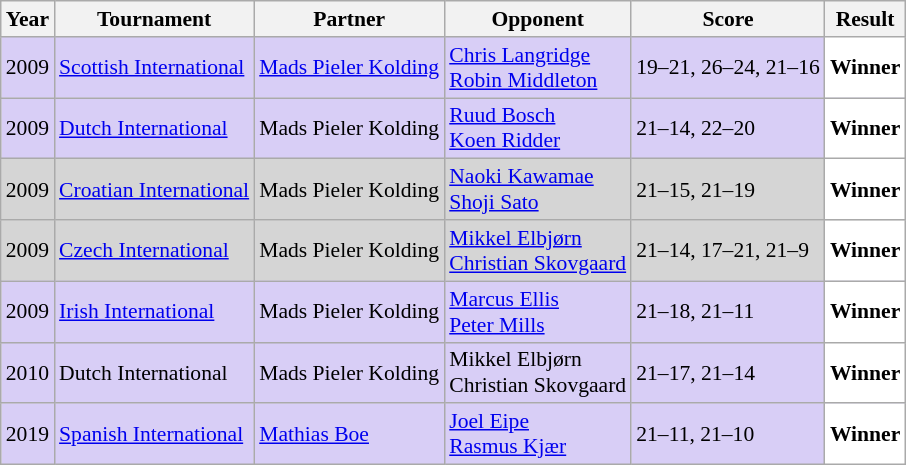<table class="sortable wikitable" style="font-size: 90%;">
<tr>
<th>Year</th>
<th>Tournament</th>
<th>Partner</th>
<th>Opponent</th>
<th>Score</th>
<th>Result</th>
</tr>
<tr style="background:#D8CEF6">
<td align="center">2009</td>
<td align="left"><a href='#'>Scottish International</a></td>
<td align="left"> <a href='#'>Mads Pieler Kolding</a></td>
<td align="left"> <a href='#'>Chris Langridge</a> <br>  <a href='#'>Robin Middleton</a></td>
<td align="left">19–21, 26–24, 21–16</td>
<td style="text-align:left; background:white"> <strong>Winner</strong></td>
</tr>
<tr style="background:#D8CEF6">
<td align="center">2009</td>
<td align="left"><a href='#'>Dutch International</a></td>
<td align="left"> Mads Pieler Kolding</td>
<td align="left"> <a href='#'>Ruud Bosch</a> <br>  <a href='#'>Koen Ridder</a></td>
<td align="left">21–14, 22–20</td>
<td style="text-align:left; background:white"> <strong>Winner</strong></td>
</tr>
<tr style="background:#D5D5D5">
<td align="center">2009</td>
<td align="left"><a href='#'>Croatian International</a></td>
<td align="left"> Mads Pieler Kolding</td>
<td align="left"> <a href='#'>Naoki Kawamae</a> <br>  <a href='#'>Shoji Sato</a></td>
<td align="left">21–15, 21–19</td>
<td style="text-align:left; background:white"> <strong>Winner</strong></td>
</tr>
<tr style="background:#D5D5D5">
<td align="center">2009</td>
<td align="left"><a href='#'>Czech International</a></td>
<td align="left"> Mads Pieler Kolding</td>
<td align="left"> <a href='#'>Mikkel Elbjørn</a> <br>  <a href='#'>Christian Skovgaard</a></td>
<td align="left">21–14, 17–21, 21–9</td>
<td style="text-align:left; background:white"> <strong>Winner</strong></td>
</tr>
<tr style="background:#D8CEF6">
<td align="center">2009</td>
<td align="left"><a href='#'>Irish International</a></td>
<td align="left"> Mads Pieler Kolding</td>
<td align="left"> <a href='#'>Marcus Ellis</a> <br>  <a href='#'>Peter Mills</a></td>
<td align="left">21–18, 21–11</td>
<td style="text-align:left; background:white"> <strong>Winner</strong></td>
</tr>
<tr style="background:#D8CEF6">
<td align="center">2010</td>
<td align="left">Dutch International</td>
<td align="left"> Mads Pieler Kolding</td>
<td align="left"> Mikkel Elbjørn <br>  Christian Skovgaard</td>
<td align="left">21–17, 21–14</td>
<td style="text-align:left; background:white"> <strong>Winner</strong></td>
</tr>
<tr style="background:#D8CEF6">
<td align="center">2019</td>
<td align="left"><a href='#'>Spanish International</a></td>
<td align="left"> <a href='#'>Mathias Boe</a></td>
<td align="left"> <a href='#'>Joel Eipe</a> <br>  <a href='#'>Rasmus Kjær</a></td>
<td align="left">21–11, 21–10</td>
<td style="text-align:left; background:white"> <strong>Winner</strong></td>
</tr>
</table>
